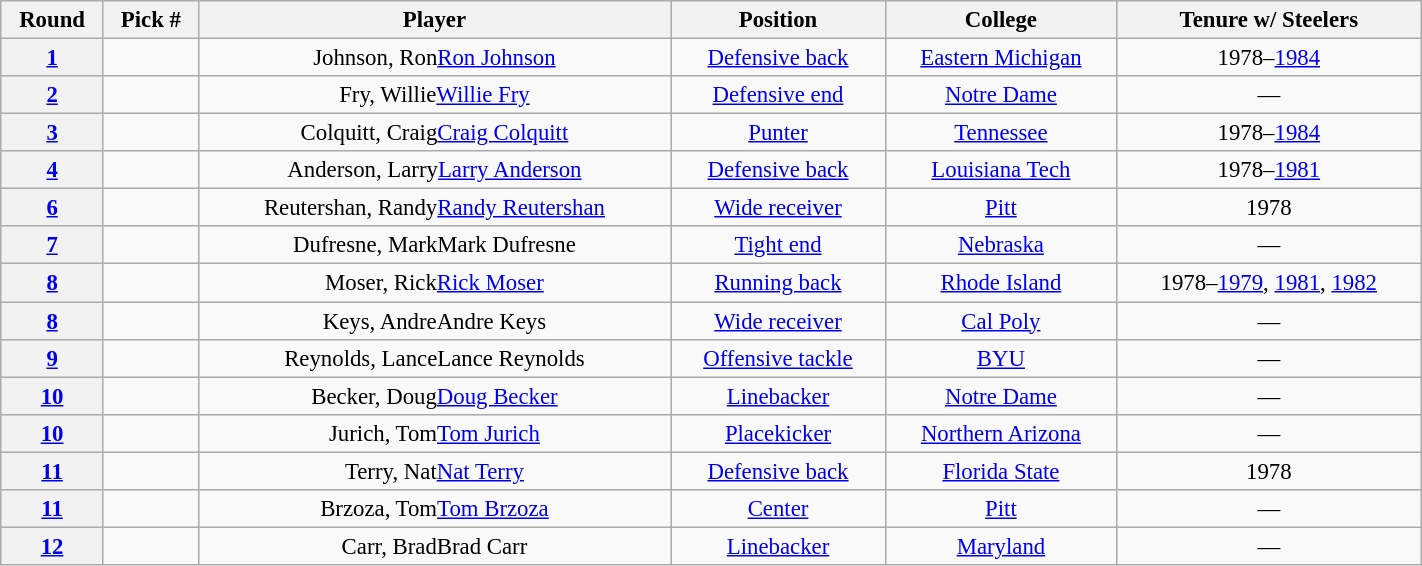<table class="wikitable sortable"  style="font-size:95%; margin:auto; width:75%;">
<tr>
<th>Round</th>
<th>Pick #</th>
<th>Player</th>
<th>Position</th>
<th>College</th>
<th>Tenure w/ Steelers</th>
</tr>
<tr style="text-align:center;">
<th><a href='#'>1</a></th>
<td></td>
<td><span>Johnson, Ron</span><a href='#'>Ron Johnson</a></td>
<td><a href='#'>Defensive back</a></td>
<td><a href='#'>Eastern Michigan</a></td>
<td>1978–<a href='#'>1984</a></td>
</tr>
<tr style="text-align:center;">
<th><a href='#'>2</a></th>
<td></td>
<td><span>Fry, Willie</span><a href='#'>Willie Fry</a></td>
<td><a href='#'>Defensive end</a></td>
<td><a href='#'>Notre Dame</a></td>
<td>—</td>
</tr>
<tr style="text-align:center;">
<th><a href='#'>3</a></th>
<td></td>
<td><span>Colquitt, Craig</span><a href='#'>Craig Colquitt</a></td>
<td><a href='#'>Punter</a></td>
<td><a href='#'>Tennessee</a></td>
<td>1978–<a href='#'>1984</a></td>
</tr>
<tr style="text-align:center;">
<th><a href='#'>4</a></th>
<td></td>
<td><span>Anderson, Larry</span><a href='#'>Larry Anderson</a></td>
<td><a href='#'>Defensive back</a></td>
<td><a href='#'>Louisiana Tech</a></td>
<td>1978–<a href='#'>1981</a></td>
</tr>
<tr style="text-align:center;">
<th><a href='#'>6</a></th>
<td></td>
<td><span>Reutershan, Randy</span><a href='#'>Randy Reutershan</a></td>
<td><a href='#'>Wide receiver</a></td>
<td><a href='#'>Pitt</a></td>
<td>1978</td>
</tr>
<tr style="text-align:center;">
<th><a href='#'>7</a></th>
<td></td>
<td><span>Dufresne, Mark</span>Mark Dufresne</td>
<td><a href='#'>Tight end</a></td>
<td><a href='#'>Nebraska</a></td>
<td>—</td>
</tr>
<tr style="text-align:center;">
<th><a href='#'>8</a></th>
<td></td>
<td><span>Moser, Rick</span><a href='#'>Rick Moser</a></td>
<td><a href='#'>Running back</a></td>
<td><a href='#'>Rhode Island</a></td>
<td>1978–<a href='#'>1979</a>, <a href='#'>1981</a>, <a href='#'>1982</a></td>
</tr>
<tr style="text-align:center;">
<th><a href='#'>8</a></th>
<td></td>
<td><span>Keys, Andre</span>Andre Keys</td>
<td><a href='#'>Wide receiver</a></td>
<td><a href='#'>Cal Poly</a></td>
<td>—</td>
</tr>
<tr style="text-align:center;">
<th><a href='#'>9</a></th>
<td></td>
<td><span>Reynolds, Lance</span>Lance Reynolds</td>
<td><a href='#'>Offensive tackle</a></td>
<td><a href='#'>BYU</a></td>
<td>—</td>
</tr>
<tr style="text-align:center;">
<th><a href='#'>10</a></th>
<td></td>
<td><span>Becker, Doug</span><a href='#'>Doug Becker</a></td>
<td><a href='#'>Linebacker</a></td>
<td><a href='#'>Notre Dame</a></td>
<td>—</td>
</tr>
<tr style="text-align:center;">
<th><a href='#'>10</a></th>
<td></td>
<td><span>Jurich, Tom</span><a href='#'>Tom Jurich</a></td>
<td><a href='#'>Placekicker</a></td>
<td><a href='#'>Northern Arizona</a></td>
<td>—</td>
</tr>
<tr style="text-align:center;">
<th><a href='#'>11</a></th>
<td></td>
<td><span>Terry, Nat</span><a href='#'>Nat Terry</a></td>
<td><a href='#'>Defensive back</a></td>
<td><a href='#'>Florida State</a></td>
<td>1978</td>
</tr>
<tr style="text-align:center;">
<th><a href='#'>11</a></th>
<td></td>
<td><span>Brzoza, Tom</span><a href='#'>Tom Brzoza</a></td>
<td><a href='#'>Center</a></td>
<td><a href='#'>Pitt</a></td>
<td>—</td>
</tr>
<tr style="text-align:center;">
<th><a href='#'>12</a></th>
<td></td>
<td><span>Carr, Brad</span>Brad Carr</td>
<td><a href='#'>Linebacker</a></td>
<td><a href='#'>Maryland</a></td>
<td>—</td>
</tr>
</table>
